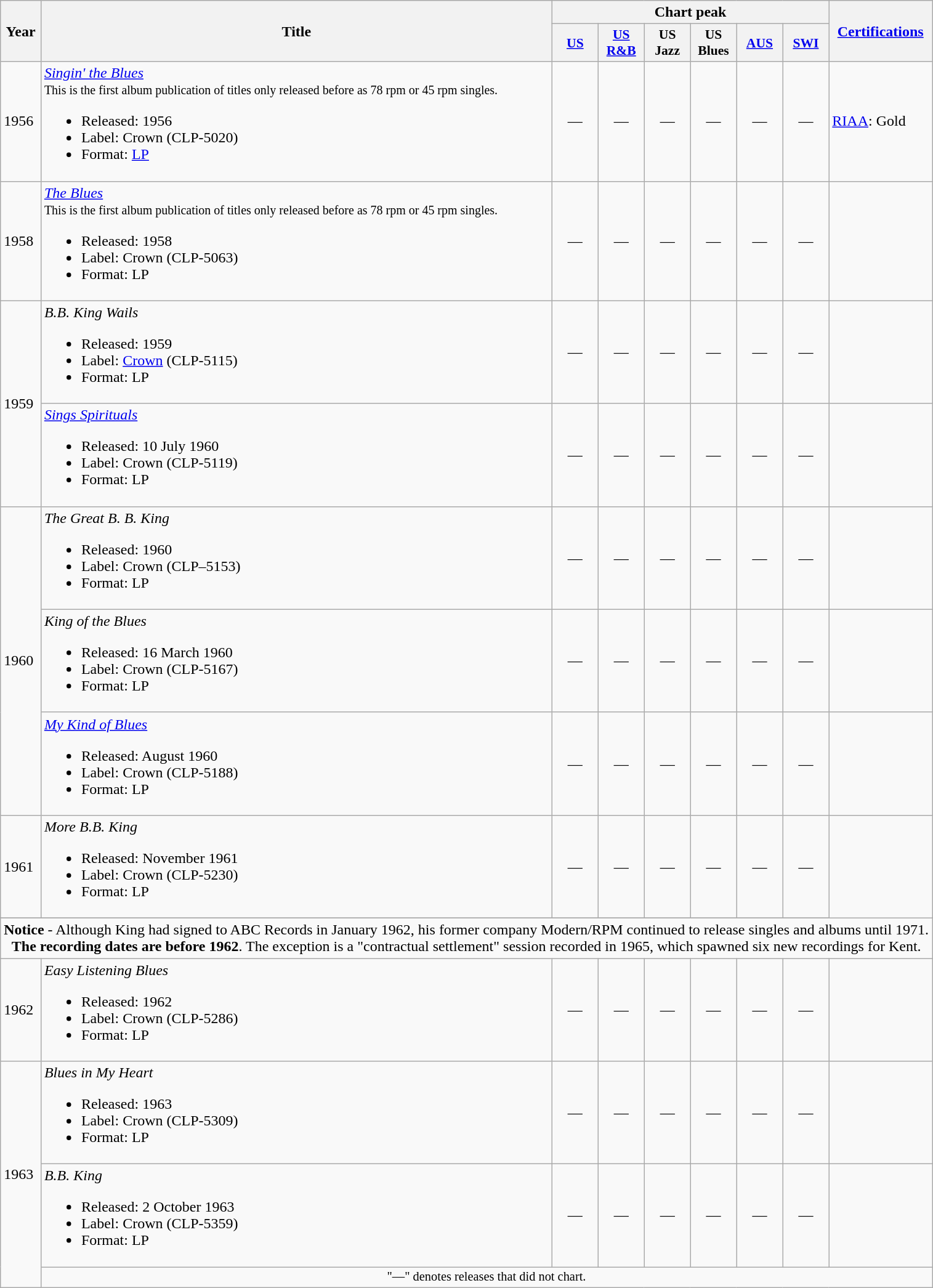<table class="wikitable">
<tr>
<th rowspan="2">Year</th>
<th rowspan="2">Title</th>
<th colspan="6">Chart peak</th>
<th rowspan="2"><a href='#'>Certifications</a></th>
</tr>
<tr>
<th style="width:3em;font-size:90%;"><a href='#'>US</a></th>
<th style="width:3em;font-size:90%;"><a href='#'>US R&B</a></th>
<th style="width:3em;font-size:90%;">US Jazz</th>
<th style="width:3em;font-size:90%;">US Blues</th>
<th style="width:3em;font-size:90%;"><a href='#'>AUS</a><br></th>
<th style="width:3em;font-size:90%;"><a href='#'>SWI</a></th>
</tr>
<tr>
<td>1956</td>
<td><em><a href='#'>Singin' the Blues</a></em><br><small>This is the first album publication of titles only released before as 78 rpm or 45 rpm singles.</small><ul><li>Released: 1956</li><li>Label: Crown (CLP-5020)</li><li>Format: <a href='#'>LP</a></li></ul></td>
<td align="center">—</td>
<td align="center">—</td>
<td align="center">—</td>
<td align="center">—</td>
<td align="center">—</td>
<td align="center">—</td>
<td><a href='#'>RIAA</a>: Gold</td>
</tr>
<tr>
<td>1958</td>
<td><em><a href='#'>The Blues</a></em><br><small>This is the first album publication of titles only released before as 78 rpm or 45 rpm singles.</small><ul><li>Released: 1958</li><li>Label: Crown (CLP-5063)</li><li>Format: LP</li></ul></td>
<td align="center">—</td>
<td align="center">—</td>
<td align="center">—</td>
<td align="center">—</td>
<td align="center">—</td>
<td align="center">—</td>
<td></td>
</tr>
<tr>
<td rowspan="2">1959</td>
<td><em>B.B. King Wails</em><br><ul><li>Released: 1959</li><li>Label: <a href='#'>Crown</a> (CLP-5115)</li><li>Format: LP</li></ul></td>
<td align="center">—</td>
<td align="center">—</td>
<td align="center">—</td>
<td align="center">—</td>
<td align="center">—</td>
<td align="center">—</td>
<td></td>
</tr>
<tr>
<td><em><a href='#'>Sings Spirituals</a></em><br><ul><li>Released: 10 July 1960</li><li>Label: Crown (CLP-5119)</li><li>Format: LP</li></ul></td>
<td align="center">—</td>
<td align="center">—</td>
<td align="center">—</td>
<td align="center">—</td>
<td align="center">—</td>
<td align="center">—</td>
<td></td>
</tr>
<tr>
<td rowspan=3>1960</td>
<td><em>The Great B. B. King</em><br><ul><li>Released: 1960</li><li>Label: Crown (CLP–5153)</li><li>Format: LP</li></ul></td>
<td align="center">—</td>
<td align="center">—</td>
<td align="center">—</td>
<td align="center">—</td>
<td align="center">—</td>
<td align="center">—</td>
<td></td>
</tr>
<tr>
<td><em>King of the Blues</em><br><ul><li>Released: 16 March 1960</li><li>Label: Crown (CLP-5167)</li><li>Format: LP</li></ul></td>
<td align="center">—</td>
<td align="center">—</td>
<td align="center">—</td>
<td align="center">—</td>
<td align="center">—</td>
<td align="center">—</td>
<td></td>
</tr>
<tr>
<td><em><a href='#'>My Kind of Blues</a></em><br><ul><li>Released: August 1960</li><li>Label: Crown (CLP-5188)</li><li>Format: LP</li></ul></td>
<td align="center">—</td>
<td align="center">—</td>
<td align="center">—</td>
<td align="center">—</td>
<td align="center">—</td>
<td align="center">—</td>
<td></td>
</tr>
<tr>
<td>1961</td>
<td><em>More B.B. King</em><br><ul><li>Released: November 1961</li><li>Label: Crown (CLP-5230)</li><li>Format: LP</li></ul></td>
<td align="center">—</td>
<td align="center">—</td>
<td align="center">—</td>
<td align="center">—</td>
<td align="center">—</td>
<td align="center">—</td>
</tr>
<tr>
</tr>
<tr>
<td colspan="12" align="center"><strong>Notice</strong> - Although King had signed to ABC Records in January 1962, his former company Modern/RPM continued to release singles and albums until 1971.<br><strong>The recording dates are before 1962</strong>. The exception is a "contractual settlement" session recorded in 1965, which spawned six new recordings for Kent.</td>
</tr>
<tr>
<td>1962</td>
<td><em>Easy Listening Blues</em><br><ul><li>Released: 1962</li><li>Label: Crown (CLP-5286)</li><li>Format: LP</li></ul></td>
<td align="center">—</td>
<td align="center">—</td>
<td align="center">—</td>
<td align="center">—</td>
<td align="center">—</td>
<td align="center">—</td>
<td></td>
</tr>
<tr>
<td rowspan=3>1963</td>
<td><em>Blues in My Heart</em><br><ul><li>Released: 1963</li><li>Label: Crown (CLP-5309)</li><li>Format: LP</li></ul></td>
<td align="center">—</td>
<td align="center">—</td>
<td align="center">—</td>
<td align="center">—</td>
<td align="center">—</td>
<td align="center">—</td>
<td></td>
</tr>
<tr>
<td><em>B.B. King</em><br><ul><li>Released: 2 October 1963</li><li>Label: Crown (CLP-5359)</li><li>Format: LP</li></ul></td>
<td align="center">—</td>
<td align="center">—</td>
<td align="center">—</td>
<td align="center">—</td>
<td align="center">—</td>
<td align="center">—</td>
<td></td>
</tr>
<tr>
<td align="center" colspan="12" style="font-size:85%">"—" denotes releases that did not chart.</td>
</tr>
</table>
